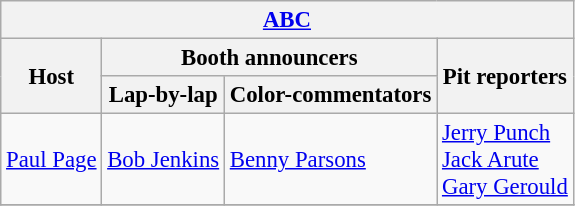<table class="wikitable" style="font-size: 95%;">
<tr>
<th colspan=4><a href='#'>ABC</a></th>
</tr>
<tr>
<th rowspan=2>Host</th>
<th colspan=2>Booth announcers</th>
<th rowspan=2>Pit reporters</th>
</tr>
<tr>
<th><strong>Lap-by-lap</strong></th>
<th><strong>Color-commentators</strong></th>
</tr>
<tr>
<td><a href='#'>Paul Page</a></td>
<td><a href='#'>Bob Jenkins</a></td>
<td><a href='#'>Benny Parsons</a></td>
<td><a href='#'>Jerry Punch</a> <br> <a href='#'>Jack Arute</a> <br> <a href='#'>Gary Gerould</a></td>
</tr>
<tr>
</tr>
</table>
